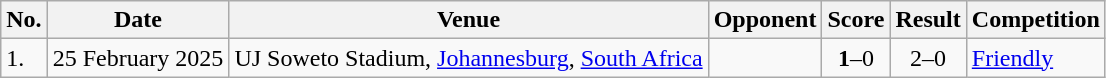<table class="wikitable">
<tr>
<th>No.</th>
<th>Date</th>
<th>Venue</th>
<th>Opponent</th>
<th>Score</th>
<th>Result</th>
<th>Competition</th>
</tr>
<tr>
<td>1.</td>
<td>25 February 2025</td>
<td>UJ Soweto Stadium, <a href='#'>Johannesburg</a>, <a href='#'>South Africa</a></td>
<td></td>
<td align="center"><strong>1</strong>–0</td>
<td align="center">2–0</td>
<td><a href='#'>Friendly</a></td>
</tr>
</table>
